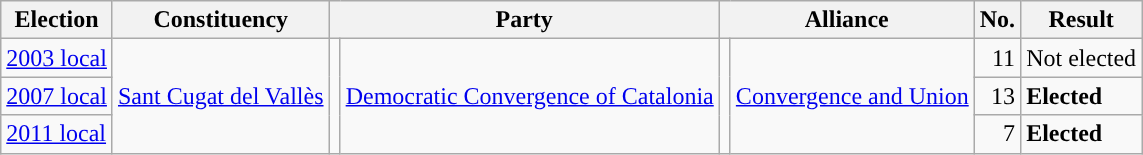<table class="wikitable" style="text-align:left;">
<tr>
<th scope=col>Election</th>
<th scope=col>Constituency</th>
<th scope=col colspan="2">Party</th>
<th scope=col colspan="2">Alliance</th>
<th scope=col>No.</th>
<th scope=col>Result</th>
</tr>
<tr>
<td><a href='#'>2003 local</a></td>
<td rowspan="3"><a href='#'>Sant Cugat del Vallès</a></td>
<td rowspan="3" style="background:"></td>
<td rowspan="3"><a href='#'>Democratic Convergence of Catalonia</a></td>
<td rowspan="3" style="background:"></td>
<td rowspan="3"><a href='#'>Convergence and Union</a></td>
<td align=right>11</td>
<td>Not elected</td>
</tr>
<tr>
<td><a href='#'>2007 local</a></td>
<td align="right">13</td>
<td><strong>Elected</strong></td>
</tr>
<tr>
<td><a href='#'>2011 local</a></td>
<td align="right">7</td>
<td><strong>Elected</strong></td>
</tr>
</table>
